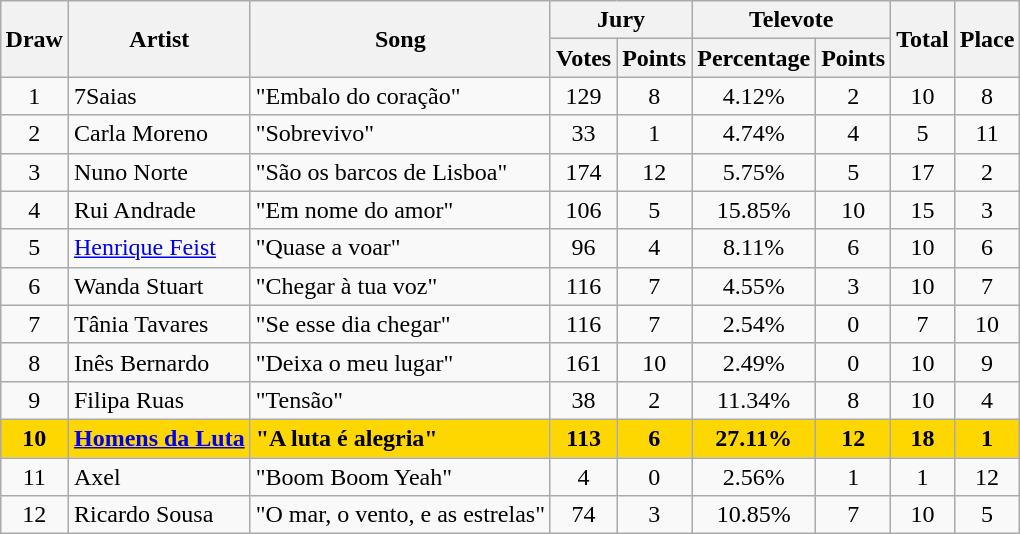<table class="sortable wikitable" style="margin: 1em auto 1em auto; text-align:center">
<tr>
<th rowspan="2">Draw</th>
<th rowspan="2">Artist</th>
<th rowspan="2">Song</th>
<th colspan="2">Jury</th>
<th colspan="2">Televote</th>
<th rowspan="2">Total</th>
<th rowspan="2">Place</th>
</tr>
<tr>
<th>Votes</th>
<th>Points</th>
<th>Percentage</th>
<th>Points</th>
</tr>
<tr>
<td>1</td>
<td align="left">7Saias</td>
<td align="left">"Embalo do coração"</td>
<td>129</td>
<td>8</td>
<td>4.12%</td>
<td>2</td>
<td>10</td>
<td>8</td>
</tr>
<tr>
<td>2</td>
<td align="left">Carla Moreno</td>
<td align="left">"Sobrevivo"</td>
<td>33</td>
<td>1</td>
<td>4.74%</td>
<td>4</td>
<td>5</td>
<td>11</td>
</tr>
<tr>
<td>3</td>
<td align="left">Nuno Norte</td>
<td align="left">"São os barcos de Lisboa"</td>
<td>174</td>
<td>12</td>
<td>5.75%</td>
<td>5</td>
<td>17</td>
<td>2</td>
</tr>
<tr>
<td>4</td>
<td align="left">Rui Andrade</td>
<td align="left">"Em nome do amor"</td>
<td>106</td>
<td>5</td>
<td>15.85%</td>
<td>10</td>
<td>15</td>
<td>3</td>
</tr>
<tr>
<td>5</td>
<td align="left"><a href='#'>Henrique Feist</a></td>
<td align="left">"Quase a voar"</td>
<td>96</td>
<td>4</td>
<td>8.11%</td>
<td>6</td>
<td>10</td>
<td>6</td>
</tr>
<tr>
<td>6</td>
<td align="left">Wanda Stuart</td>
<td align="left">"Chegar à tua voz"</td>
<td>116</td>
<td>7</td>
<td>4.55%</td>
<td>3</td>
<td>10</td>
<td>7</td>
</tr>
<tr>
<td>7</td>
<td align="left">Tânia Tavares</td>
<td align="left">"Se esse dia chegar"</td>
<td>116</td>
<td>7</td>
<td>2.54%</td>
<td>0</td>
<td>7</td>
<td>10</td>
</tr>
<tr>
<td>8</td>
<td align="left">Inês Bernardo</td>
<td align="left">"Deixa o meu lugar"</td>
<td>161</td>
<td>10</td>
<td>2.49%</td>
<td>0</td>
<td>10</td>
<td>9</td>
</tr>
<tr>
<td>9</td>
<td align="left">Filipa Ruas</td>
<td align="left">"Tensão"</td>
<td>38</td>
<td>2</td>
<td>11.34%</td>
<td>8</td>
<td>10</td>
<td>4</td>
</tr>
<tr style="font-weight:bold; background:gold;">
<td>10</td>
<td align="left"><a href='#'>Homens da Luta</a></td>
<td align="left">"A luta é alegria"</td>
<td>113</td>
<td>6</td>
<td>27.11%</td>
<td>12</td>
<td>18</td>
<td>1</td>
</tr>
<tr>
<td>11</td>
<td align="left">Axel</td>
<td align="left">"Boom Boom Yeah"</td>
<td>4</td>
<td>0</td>
<td>2.56%</td>
<td>1</td>
<td>1</td>
<td>12</td>
</tr>
<tr>
<td>12</td>
<td align="left">Ricardo Sousa</td>
<td align="left">"O mar, o vento, e as estrelas"</td>
<td>74</td>
<td>3</td>
<td>10.85%</td>
<td>7</td>
<td>10</td>
<td>5</td>
</tr>
</table>
